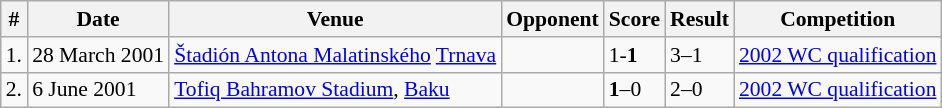<table class=wikitable style=font-size:90%>
<tr>
<th>#</th>
<th>Date</th>
<th>Venue</th>
<th>Opponent</th>
<th>Score</th>
<th>Result</th>
<th>Competition</th>
</tr>
<tr>
<td>1.</td>
<td>28 March 2001</td>
<td><a href='#'>Štadión Antona Malatinského</a> <a href='#'>Trnava</a></td>
<td></td>
<td>1-<strong>1</strong></td>
<td>3–1</td>
<td><a href='#'>2002 WC qualification</a></td>
</tr>
<tr>
<td>2.</td>
<td>6 June 2001</td>
<td><a href='#'>Tofiq Bahramov Stadium</a>, <a href='#'>Baku</a></td>
<td></td>
<td><strong>1</strong>–0</td>
<td>2–0</td>
<td><a href='#'>2002 WC qualification</a></td>
</tr>
</table>
